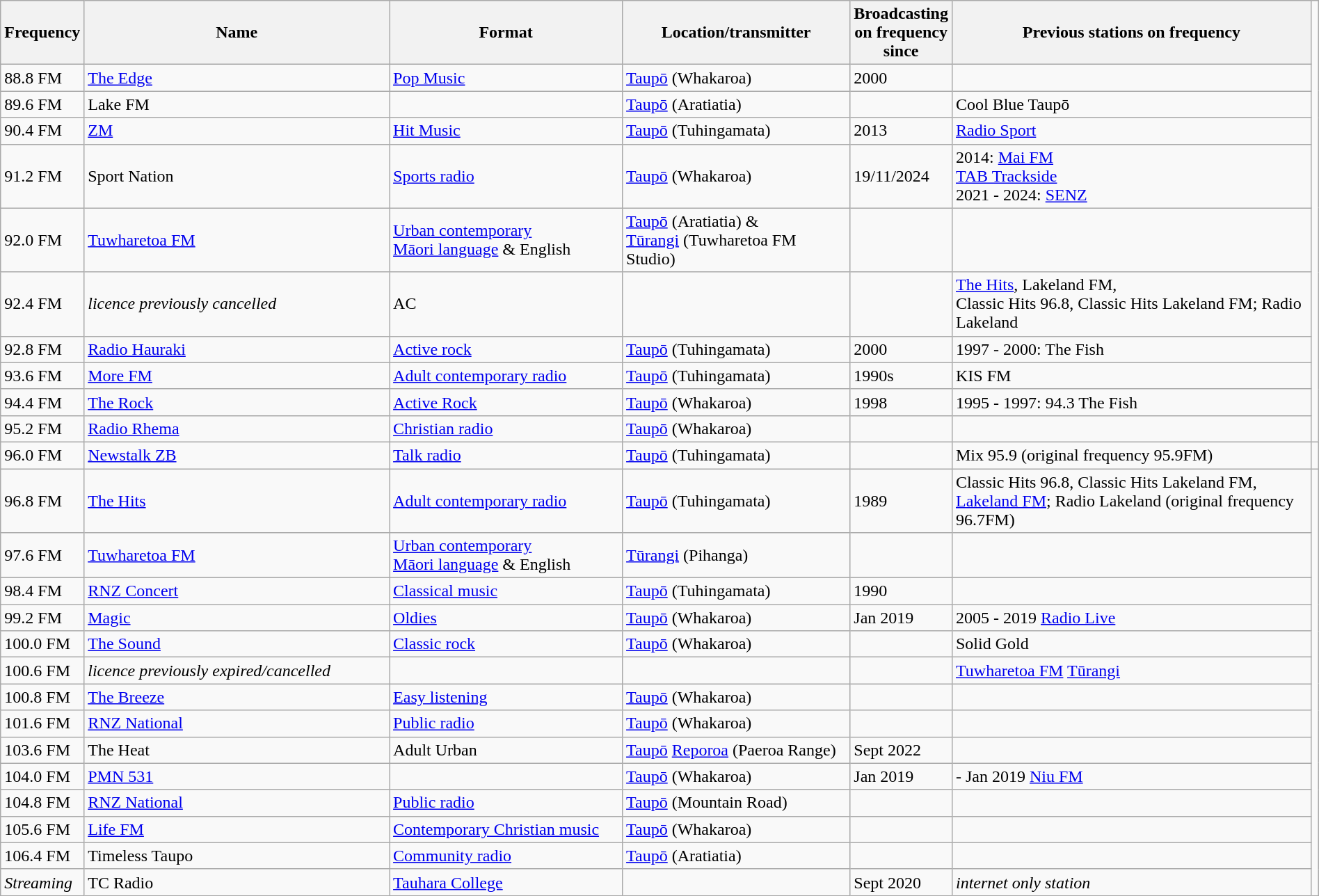<table class="wikitable sortable" width="100%">
<tr>
<th scope="col" style="width: 4%">Frequency<br></th>
<th scope="col" style="width: 25%">Name</th>
<th scope="col" style="width: 19%">Format</th>
<th scope="col" style="width: 18%">Location/transmitter</th>
<th scope="col" style="width: 4%">Broadcasting on frequency since</th>
<th scope="col" style="width: 30%">Previous stations on frequency</th>
</tr>
<tr>
<td>88.8 FM</td>
<td><a href='#'>The Edge</a></td>
<td><a href='#'>Pop Music</a></td>
<td><a href='#'>Taupō</a> (Whakaroa)</td>
<td>2000</td>
<td></td>
</tr>
<tr>
<td>89.6 FM</td>
<td>Lake FM</td>
<td></td>
<td><a href='#'>Taupō</a> (Aratiatia)</td>
<td></td>
<td>Cool Blue Taupō</td>
</tr>
<tr>
<td>90.4 FM</td>
<td><a href='#'>ZM</a></td>
<td><a href='#'>Hit Music</a></td>
<td><a href='#'>Taupō</a> (Tuhingamata)</td>
<td>2013</td>
<td><a href='#'>Radio Sport</a></td>
</tr>
<tr>
<td>91.2 FM</td>
<td>Sport Nation</td>
<td><a href='#'>Sports radio</a></td>
<td><a href='#'>Taupō</a> (Whakaroa)</td>
<td>19/11/2024</td>
<td>2014: <a href='#'>Mai FM</a> <br> <a href='#'>TAB Trackside</a> <br> 2021 - 2024: <a href='#'>SENZ</a></td>
</tr>
<tr>
<td>92.0 FM</td>
<td><a href='#'>Tuwharetoa FM</a></td>
<td><a href='#'>Urban contemporary</a> <br><a href='#'>Māori language</a> & English</td>
<td><a href='#'>Taupō</a> (Aratiatia) & <br><a href='#'>Tūrangi</a> (Tuwharetoa FM Studio)</td>
<td></td>
<td></td>
</tr>
<tr>
<td>92.4 FM</td>
<td><em>licence previously cancelled</em></td>
<td>AC</td>
<td></td>
<td></td>
<td><a href='#'>The Hits</a>, Lakeland FM, <br>Classic Hits 96.8, Classic Hits Lakeland FM; Radio Lakeland</td>
</tr>
<tr>
<td>92.8 FM</td>
<td><a href='#'>Radio Hauraki</a></td>
<td><a href='#'>Active rock</a></td>
<td><a href='#'>Taupō</a> (Tuhingamata)</td>
<td>2000</td>
<td>1997 - 2000: The Fish</td>
</tr>
<tr>
<td>93.6 FM</td>
<td><a href='#'>More FM</a></td>
<td><a href='#'>Adult contemporary radio</a></td>
<td><a href='#'>Taupō</a> (Tuhingamata)</td>
<td>1990s</td>
<td>KIS FM</td>
</tr>
<tr>
<td>94.4 FM</td>
<td><a href='#'>The Rock</a></td>
<td><a href='#'>Active Rock</a></td>
<td><a href='#'>Taupō</a> (Whakaroa)</td>
<td>1998</td>
<td>1995 - 1997: 94.3 The Fish</td>
</tr>
<tr>
<td>95.2 FM</td>
<td><a href='#'>Radio Rhema</a></td>
<td><a href='#'>Christian radio</a></td>
<td><a href='#'>Taupō</a> (Whakaroa)</td>
<td></td>
<td></td>
</tr>
<tr>
<td>96.0 FM</td>
<td><a href='#'>Newstalk ZB</a></td>
<td><a href='#'>Talk radio</a></td>
<td><a href='#'>Taupō</a> (Tuhingamata)</td>
<td></td>
<td>Mix 95.9 (original frequency 95.9FM)</td>
<td></td>
</tr>
<tr>
<td>96.8 FM</td>
<td><a href='#'>The Hits</a></td>
<td><a href='#'>Adult contemporary radio</a></td>
<td><a href='#'>Taupō</a> (Tuhingamata)</td>
<td>1989</td>
<td>Classic Hits 96.8, Classic Hits Lakeland FM, <a href='#'>Lakeland FM</a>; Radio Lakeland (original frequency 96.7FM)</td>
</tr>
<tr>
<td>97.6 FM</td>
<td><a href='#'>Tuwharetoa FM</a></td>
<td><a href='#'>Urban contemporary</a> <br><a href='#'>Māori language</a> & English</td>
<td><a href='#'>Tūrangi</a> (Pihanga)</td>
<td></td>
<td></td>
</tr>
<tr>
<td>98.4 FM</td>
<td><a href='#'>RNZ Concert</a></td>
<td><a href='#'>Classical music</a></td>
<td><a href='#'>Taupō</a> (Tuhingamata)</td>
<td>1990</td>
<td></td>
</tr>
<tr>
<td>99.2 FM</td>
<td><a href='#'>Magic</a></td>
<td><a href='#'>Oldies</a></td>
<td><a href='#'>Taupō</a> (Whakaroa)</td>
<td>Jan 2019</td>
<td>2005 - 2019 <a href='#'>Radio Live</a></td>
</tr>
<tr>
<td>100.0 FM</td>
<td><a href='#'>The Sound</a></td>
<td><a href='#'>Classic rock</a></td>
<td><a href='#'>Taupō</a> (Whakaroa)</td>
<td></td>
<td>Solid Gold</td>
</tr>
<tr>
<td>100.6 FM</td>
<td><em>licence previously expired/cancelled</em></td>
<td></td>
<td></td>
<td></td>
<td><a href='#'>Tuwharetoa FM</a> <a href='#'>Tūrangi</a></td>
</tr>
<tr>
<td>100.8 FM</td>
<td><a href='#'>The Breeze</a></td>
<td><a href='#'>Easy listening</a></td>
<td><a href='#'>Taupō</a> (Whakaroa)</td>
<td></td>
<td></td>
</tr>
<tr>
<td>101.6 FM</td>
<td><a href='#'>RNZ National</a></td>
<td><a href='#'>Public radio</a></td>
<td><a href='#'>Taupō</a> (Whakaroa)</td>
<td></td>
<td></td>
</tr>
<tr>
<td>103.6 FM</td>
<td>The Heat</td>
<td>Adult Urban</td>
<td><a href='#'>Taupō</a> <a href='#'>Reporoa</a> (Paeroa Range)</td>
<td>Sept 2022</td>
<td></td>
</tr>
<tr>
<td>104.0 FM</td>
<td><a href='#'>PMN 531</a></td>
<td></td>
<td><a href='#'>Taupō</a> (Whakaroa)</td>
<td>Jan 2019</td>
<td>- Jan 2019 <a href='#'>Niu FM</a></td>
</tr>
<tr>
<td>104.8 FM</td>
<td><a href='#'>RNZ National</a></td>
<td><a href='#'>Public radio</a></td>
<td><a href='#'>Taupō</a> (Mountain Road)</td>
<td></td>
<td></td>
</tr>
<tr>
<td>105.6 FM</td>
<td><a href='#'>Life FM</a></td>
<td><a href='#'>Contemporary Christian music</a></td>
<td><a href='#'>Taupō</a> (Whakaroa)</td>
<td></td>
<td></td>
</tr>
<tr>
<td>106.4 FM</td>
<td>Timeless Taupo</td>
<td><a href='#'>Community radio</a></td>
<td><a href='#'>Taupō</a> (Aratiatia)</td>
<td></td>
<td></td>
</tr>
<tr>
<td><em>Streaming</em></td>
<td>TC Radio</td>
<td><a href='#'>Tauhara College</a></td>
<td></td>
<td>Sept 2020</td>
<td><em>internet only station</em></td>
</tr>
</table>
